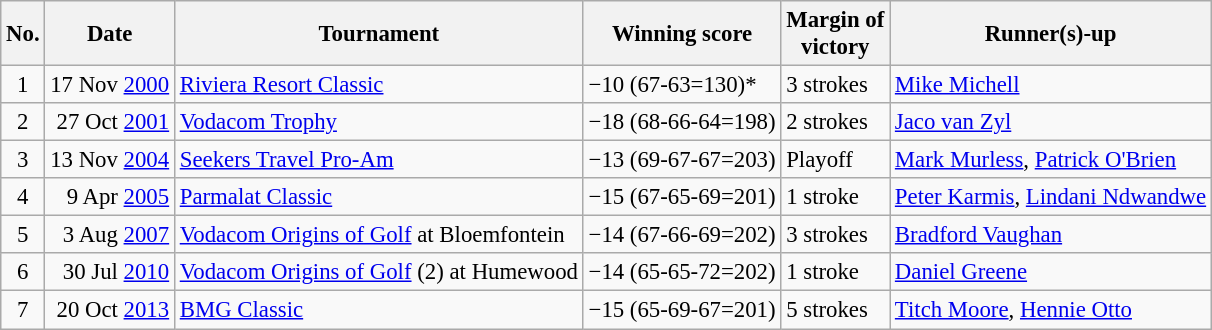<table class="wikitable" style="font-size:95%;">
<tr>
<th>No.</th>
<th>Date</th>
<th>Tournament</th>
<th>Winning score</th>
<th>Margin of<br>victory</th>
<th>Runner(s)-up</th>
</tr>
<tr>
<td align=center>1</td>
<td align=right>17 Nov <a href='#'>2000</a></td>
<td><a href='#'>Riviera Resort Classic</a></td>
<td>−10 (67-63=130)*</td>
<td>3 strokes</td>
<td> <a href='#'>Mike Michell</a></td>
</tr>
<tr>
<td align=center>2</td>
<td align=right>27 Oct <a href='#'>2001</a></td>
<td><a href='#'>Vodacom Trophy</a></td>
<td>−18 (68-66-64=198)</td>
<td>2 strokes</td>
<td> <a href='#'>Jaco van Zyl</a></td>
</tr>
<tr>
<td align=center>3</td>
<td align=right>13 Nov <a href='#'>2004</a></td>
<td><a href='#'>Seekers Travel Pro-Am</a></td>
<td>−13 (69-67-67=203)</td>
<td>Playoff</td>
<td> <a href='#'>Mark Murless</a>,  <a href='#'>Patrick O'Brien</a></td>
</tr>
<tr>
<td align=center>4</td>
<td align=right>9 Apr <a href='#'>2005</a></td>
<td><a href='#'>Parmalat Classic</a></td>
<td>−15 (67-65-69=201)</td>
<td>1 stroke</td>
<td> <a href='#'>Peter Karmis</a>,  <a href='#'>Lindani Ndwandwe</a></td>
</tr>
<tr>
<td align=center>5</td>
<td align=right>3 Aug <a href='#'>2007</a></td>
<td><a href='#'>Vodacom Origins of Golf</a> at Bloemfontein</td>
<td>−14 (67-66-69=202)</td>
<td>3 strokes</td>
<td> <a href='#'>Bradford Vaughan</a></td>
</tr>
<tr>
<td align=center>6</td>
<td align=right>30 Jul <a href='#'>2010</a></td>
<td><a href='#'>Vodacom Origins of Golf</a> (2) at Humewood</td>
<td>−14 (65-65-72=202)</td>
<td>1 stroke</td>
<td> <a href='#'>Daniel Greene</a></td>
</tr>
<tr>
<td align=center>7</td>
<td align=right>20 Oct <a href='#'>2013</a></td>
<td><a href='#'>BMG Classic</a></td>
<td>−15 (65-69-67=201)</td>
<td>5 strokes</td>
<td> <a href='#'>Titch Moore</a>,  <a href='#'>Hennie Otto</a></td>
</tr>
</table>
